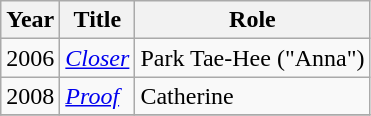<table class="wikitable">
<tr>
<th>Year</th>
<th>Title</th>
<th>Role</th>
</tr>
<tr>
<td style="text-align:center;">2006</td>
<td><em><a href='#'>Closer</a></em></td>
<td>Park Tae-Hee ("Anna")</td>
</tr>
<tr>
<td style="text-align:center;">2008</td>
<td><em><a href='#'>Proof</a></em></td>
<td>Catherine</td>
</tr>
<tr>
</tr>
</table>
